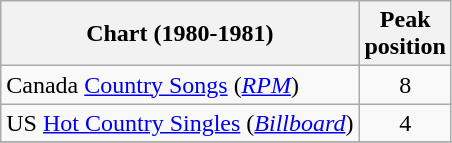<table class="wikitable sortable">
<tr>
<th align="left">Chart (1980-1981)</th>
<th align="center">Peak<br>position</th>
</tr>
<tr>
<td align="left">Canada <a href='#'>Country Songs</a> (<em><a href='#'>RPM</a></em>)</td>
<td align="center">8</td>
</tr>
<tr>
<td align="left">US <a href='#'>Hot Country Singles</a> (<em><a href='#'>Billboard</a></em>)</td>
<td align="center">4</td>
</tr>
<tr>
</tr>
</table>
